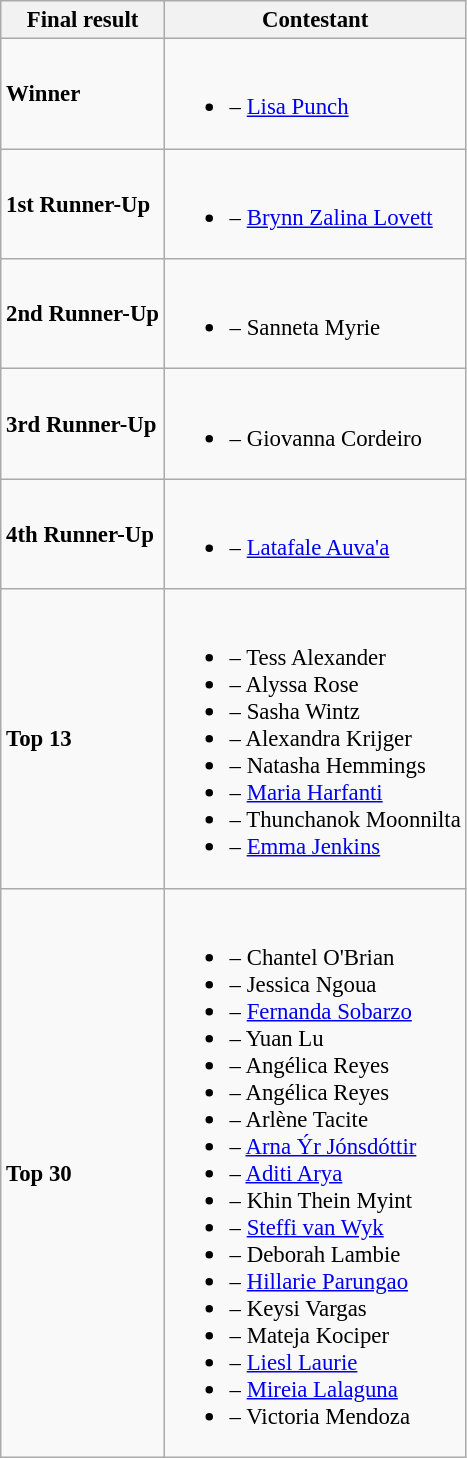<table class="wikitable sortable" style="font-size:95%;">
<tr>
<th>Final result</th>
<th>Contestant</th>
</tr>
<tr>
<td><strong>Winner</strong></td>
<td><br><ul><li><strong></strong> – <a href='#'>Lisa Punch</a></li></ul></td>
</tr>
<tr>
<td><strong>1st Runner-Up</strong></td>
<td><br><ul><li><strong></strong> – <a href='#'>Brynn Zalina Lovett</a></li></ul></td>
</tr>
<tr>
<td><strong>2nd Runner-Up</strong></td>
<td><br><ul><li><strong></strong> – Sanneta Myrie</li></ul></td>
</tr>
<tr>
<td><strong>3rd Runner-Up</strong></td>
<td><br><ul><li><strong></strong> – Giovanna Cordeiro</li></ul></td>
</tr>
<tr>
<td><strong>4th Runner-Up</strong></td>
<td><br><ul><li><strong></strong> – <a href='#'>Latafale Auva'a</a></li></ul></td>
</tr>
<tr>
<td><strong>Top 13</strong></td>
<td><br><ul><li><strong></strong> – Tess Alexander</li><li><strong></strong> – Alyssa Rose</li><li><strong></strong> – Sasha Wintz</li><li><strong></strong> – Alexandra Krijger</li><li><strong></strong> – Natasha Hemmings</li><li><strong></strong> – <a href='#'>Maria Harfanti</a></li><li><strong></strong> – Thunchanok Moonnilta</li><li><strong></strong> – <a href='#'>Emma Jenkins</a></li></ul></td>
</tr>
<tr>
<td><strong>Top 30</strong></td>
<td><br><ul><li><strong></strong> – Chantel O'Brian</li><li><strong></strong> – Jessica Ngoua</li><li><strong></strong> – <a href='#'>Fernanda Sobarzo</a></li><li><strong></strong> – Yuan Lu</li><li><strong></strong> – Angélica Reyes</li><li><strong></strong> – Angélica Reyes</li><li><strong></strong> – Arlène Tacite</li><li><strong></strong> – <a href='#'>Arna Ýr Jónsdóttir</a></li><li><strong></strong> – <a href='#'>Aditi Arya</a></li><li><strong></strong> – Khin Thein Myint</li><li><strong></strong> – <a href='#'>Steffi van Wyk</a></li><li><strong></strong> – Deborah Lambie</li><li><strong></strong> – <a href='#'>Hillarie Parungao</a></li><li><strong></strong> – Keysi Vargas</li><li><strong></strong> – Mateja Kociper</li><li><strong></strong> – <a href='#'>Liesl Laurie</a></li><li><strong></strong> – <a href='#'>Mireia Lalaguna</a></li><li><strong></strong> – Victoria Mendoza</li></ul></td>
</tr>
</table>
